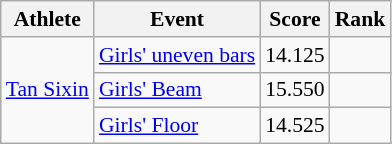<table class="wikitable" border="1" style="font-size:90%">
<tr>
<th>Athlete</th>
<th>Event</th>
<th>Score</th>
<th>Rank</th>
</tr>
<tr>
<td rowspan=3><a href='#'>Tan Sixin</a></td>
<td><a href='#'>Girls' uneven bars</a></td>
<td align=center>14.125</td>
<td align=center></td>
</tr>
<tr>
<td><a href='#'>Girls' Beam</a></td>
<td align=center>15.550</td>
<td align=center></td>
</tr>
<tr>
<td><a href='#'>Girls' Floor</a></td>
<td align=center>14.525</td>
<td align=center></td>
</tr>
</table>
